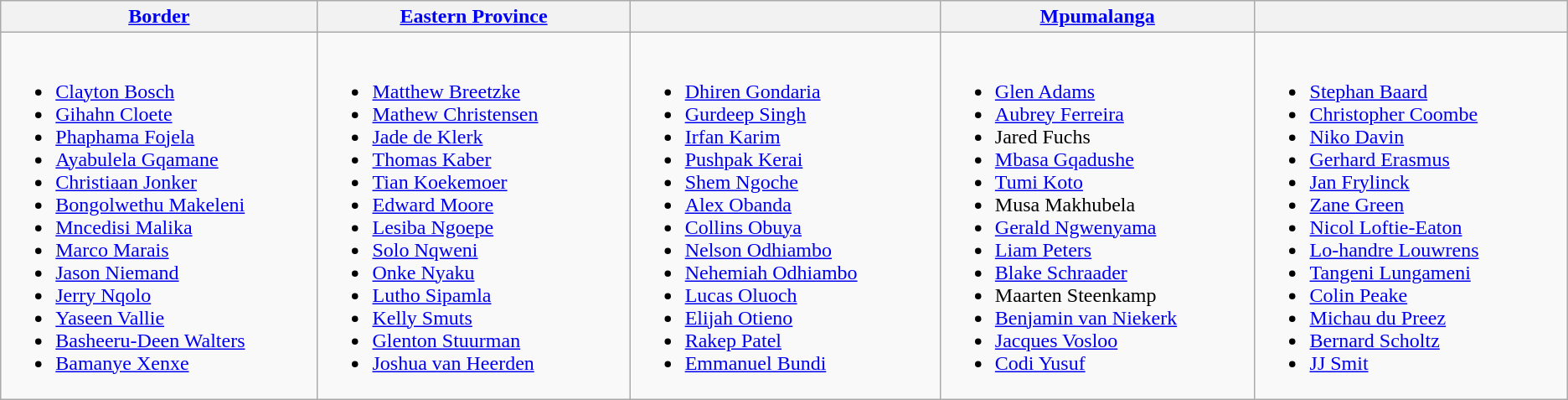<table class="wikitable">
<tr>
<th width=300> <a href='#'>Border</a></th>
<th width=300> <a href='#'>Eastern Province</a></th>
<th width=300></th>
<th width=300> <a href='#'>Mpumalanga</a></th>
<th width=300></th>
</tr>
<tr>
<td valign=top><br><ul><li><a href='#'>Clayton Bosch</a></li><li><a href='#'>Gihahn Cloete</a></li><li><a href='#'>Phaphama Fojela</a></li><li><a href='#'>Ayabulela Gqamane</a></li><li><a href='#'>Christiaan Jonker</a></li><li><a href='#'>Bongolwethu Makeleni</a></li><li><a href='#'>Mncedisi Malika</a></li><li><a href='#'>Marco Marais</a></li><li><a href='#'>Jason Niemand</a></li><li><a href='#'>Jerry Nqolo</a></li><li><a href='#'>Yaseen Vallie</a></li><li><a href='#'>Basheeru-Deen Walters</a></li><li><a href='#'>Bamanye Xenxe</a></li></ul></td>
<td><br><ul><li><a href='#'>Matthew Breetzke</a></li><li><a href='#'>Mathew Christensen</a></li><li><a href='#'>Jade de Klerk</a></li><li><a href='#'>Thomas Kaber</a></li><li><a href='#'>Tian Koekemoer</a></li><li><a href='#'>Edward Moore</a></li><li><a href='#'>Lesiba Ngoepe</a></li><li><a href='#'>Solo Nqweni</a></li><li><a href='#'>Onke Nyaku</a></li><li><a href='#'>Lutho Sipamla</a></li><li><a href='#'>Kelly Smuts</a></li><li><a href='#'>Glenton Stuurman</a></li><li><a href='#'>Joshua van Heerden</a></li></ul></td>
<td><br><ul><li><a href='#'>Dhiren Gondaria</a></li><li><a href='#'>Gurdeep Singh</a></li><li><a href='#'>Irfan Karim</a></li><li><a href='#'>Pushpak Kerai</a></li><li><a href='#'>Shem Ngoche</a></li><li><a href='#'>Alex Obanda</a></li><li><a href='#'>Collins Obuya</a></li><li><a href='#'>Nelson Odhiambo</a></li><li><a href='#'>Nehemiah Odhiambo</a></li><li><a href='#'>Lucas Oluoch</a></li><li><a href='#'>Elijah Otieno</a></li><li><a href='#'>Rakep Patel</a></li><li><a href='#'>Emmanuel Bundi</a></li></ul></td>
<td><br><ul><li><a href='#'>Glen Adams</a></li><li><a href='#'>Aubrey Ferreira</a></li><li>Jared Fuchs</li><li><a href='#'>Mbasa Gqadushe</a></li><li><a href='#'>Tumi Koto</a></li><li>Musa Makhubela</li><li><a href='#'>Gerald Ngwenyama</a></li><li><a href='#'>Liam Peters</a></li><li><a href='#'>Blake Schraader</a></li><li>Maarten Steenkamp</li><li><a href='#'>Benjamin van Niekerk</a></li><li><a href='#'>Jacques Vosloo</a></li><li><a href='#'>Codi Yusuf</a></li></ul></td>
<td><br><ul><li><a href='#'>Stephan Baard</a></li><li><a href='#'>Christopher Coombe</a></li><li><a href='#'>Niko Davin</a></li><li><a href='#'>Gerhard Erasmus</a></li><li><a href='#'>Jan Frylinck</a></li><li><a href='#'>Zane Green</a></li><li><a href='#'>Nicol Loftie-Eaton</a></li><li><a href='#'>Lo-handre Louwrens</a></li><li><a href='#'>Tangeni Lungameni</a></li><li><a href='#'>Colin Peake</a></li><li><a href='#'>Michau du Preez</a></li><li><a href='#'>Bernard Scholtz</a></li><li><a href='#'>JJ Smit</a></li></ul></td>
</tr>
</table>
